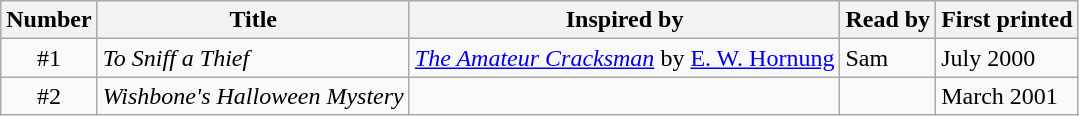<table class="wikitable"  border="1">
<tr>
<th>Number</th>
<th>Title</th>
<th>Inspired by</th>
<th>Read by</th>
<th>First printed</th>
</tr>
<tr>
<td align="center">#1</td>
<td><em>To Sniff a Thief</em></td>
<td><em><a href='#'>The Amateur Cracksman</a></em> by <a href='#'>E. W. Hornung</a></td>
<td>Sam</td>
<td>July 2000</td>
</tr>
<tr>
<td align="center">#2</td>
<td><em>Wishbone's Halloween Mystery</em></td>
<td></td>
<td></td>
<td>March 2001</td>
</tr>
</table>
